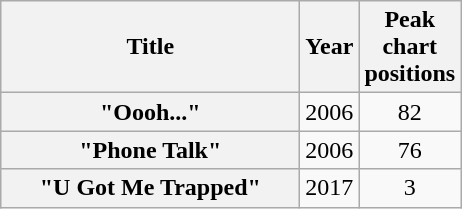<table class="wikitable plainrowheaders" style="text-align:center;">
<tr>
<th scope="col" style="width:12em;">Title</th>
<th scope="col" style="width:1em;">Year</th>
<th scope="col" style="width:1em;">Peak chart positions</th>
</tr>
<tr>
<th scope="row">"Oooh..."</th>
<td>2006</td>
<td>82</td>
</tr>
<tr>
<th scope="row">"Phone Talk"</th>
<td>2006</td>
<td>76</td>
</tr>
<tr>
<th scope="row">"U Got Me Trapped"</th>
<td>2017</td>
<td>3</td>
</tr>
</table>
